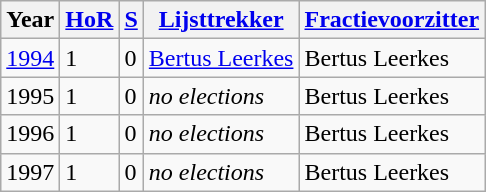<table class="wikitable sortable plainrowheaders">
<tr>
<th>Year</th>
<th><a href='#'>HoR</a></th>
<th><a href='#'>S</a></th>
<th><a href='#'>Lijsttrekker</a></th>
<th><a href='#'>Fractievoorzitter</a></th>
</tr>
<tr>
<td><a href='#'>1994</a></td>
<td>1</td>
<td>0</td>
<td><a href='#'>Bertus Leerkes</a></td>
<td>Bertus Leerkes</td>
</tr>
<tr>
<td>1995</td>
<td>1</td>
<td>0</td>
<td><em>no elections</em></td>
<td>Bertus Leerkes</td>
</tr>
<tr>
<td>1996</td>
<td>1</td>
<td>0</td>
<td><em>no elections</em></td>
<td>Bertus Leerkes</td>
</tr>
<tr>
<td>1997</td>
<td>1</td>
<td>0</td>
<td><em>no elections</em></td>
<td>Bertus Leerkes</td>
</tr>
</table>
